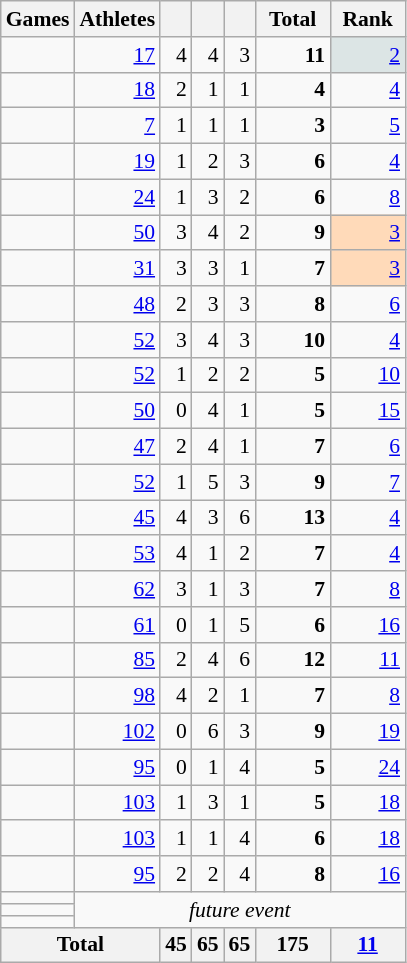<table class = wikitable style = text-align:right;font-size:90%>
<tr>
<th>Games</th>
<th>Athletes</th>
<th width:3em; font-weight:bold;"></th>
<th width:3em; font-weight:bold;"></th>
<th width:3em; font-weight:bold;"></th>
<th style="width:3em; font-weight:bold;">Total</th>
<th style="width:3em; font-weight:bold;">Rank</th>
</tr>
<tr>
<td align=left> </td>
<td><a href='#'>17</a></td>
<td>4</td>
<td>4</td>
<td>3</td>
<td><strong>11</strong></td>
<td bgcolor=DCE5E5><a href='#'>2</a></td>
</tr>
<tr>
<td align=left> </td>
<td><a href='#'>18</a></td>
<td>2</td>
<td>1</td>
<td>1</td>
<td><strong>4</strong></td>
<td><a href='#'>4</a></td>
</tr>
<tr>
<td align=left> </td>
<td><a href='#'>7</a></td>
<td>1</td>
<td>1</td>
<td>1</td>
<td><strong>3</strong></td>
<td><a href='#'>5</a></td>
</tr>
<tr>
<td align=left> </td>
<td><a href='#'>19</a></td>
<td>1</td>
<td>2</td>
<td>3</td>
<td><strong>6</strong></td>
<td><a href='#'>4</a></td>
</tr>
<tr>
<td align=left> </td>
<td><a href='#'>24</a></td>
<td>1</td>
<td>3</td>
<td>2</td>
<td><strong>6</strong></td>
<td><a href='#'>8</a></td>
</tr>
<tr>
<td align=left> </td>
<td><a href='#'>50</a></td>
<td>3</td>
<td>4</td>
<td>2</td>
<td><strong>9</strong></td>
<td bgcolor=ffdab9><a href='#'>3</a></td>
</tr>
<tr>
<td align=left> </td>
<td><a href='#'>31</a></td>
<td>3</td>
<td>3</td>
<td>1</td>
<td><strong>7</strong></td>
<td bgcolor=ffdab9><a href='#'>3</a></td>
</tr>
<tr>
<td align=left> </td>
<td><a href='#'>48</a></td>
<td>2</td>
<td>3</td>
<td>3</td>
<td><strong>8</strong></td>
<td><a href='#'>6</a></td>
</tr>
<tr>
<td align=left> </td>
<td><a href='#'>52</a></td>
<td>3</td>
<td>4</td>
<td>3</td>
<td><strong>10</strong></td>
<td><a href='#'>4</a></td>
</tr>
<tr>
<td align=left> </td>
<td><a href='#'>52</a></td>
<td>1</td>
<td>2</td>
<td>2</td>
<td><strong>5</strong></td>
<td><a href='#'>10</a></td>
</tr>
<tr>
<td align=left> </td>
<td><a href='#'>50</a></td>
<td>0</td>
<td>4</td>
<td>1</td>
<td><strong>5</strong></td>
<td><a href='#'>15</a></td>
</tr>
<tr>
<td align=left> </td>
<td><a href='#'>47</a></td>
<td>2</td>
<td>4</td>
<td>1</td>
<td><strong>7</strong></td>
<td><a href='#'>6</a></td>
</tr>
<tr>
<td align=left> </td>
<td><a href='#'>52</a></td>
<td>1</td>
<td>5</td>
<td>3</td>
<td><strong>9</strong></td>
<td><a href='#'>7</a></td>
</tr>
<tr>
<td align=left> </td>
<td><a href='#'>45</a></td>
<td>4</td>
<td>3</td>
<td>6</td>
<td><strong>13</strong></td>
<td><a href='#'>4</a></td>
</tr>
<tr>
<td align=left> </td>
<td><a href='#'>53</a></td>
<td>4</td>
<td>1</td>
<td>2</td>
<td><strong>7</strong></td>
<td><a href='#'>4</a></td>
</tr>
<tr>
<td align=left> </td>
<td><a href='#'>62</a></td>
<td>3</td>
<td>1</td>
<td>3</td>
<td><strong>7</strong></td>
<td><a href='#'>8</a></td>
</tr>
<tr>
<td align=left> </td>
<td><a href='#'>61</a></td>
<td>0</td>
<td>1</td>
<td>5</td>
<td><strong>6</strong></td>
<td><a href='#'>16</a></td>
</tr>
<tr>
<td align=left> </td>
<td><a href='#'>85</a></td>
<td>2</td>
<td>4</td>
<td>6</td>
<td><strong>12</strong></td>
<td><a href='#'>11</a></td>
</tr>
<tr>
<td align=left> </td>
<td><a href='#'>98</a></td>
<td>4</td>
<td>2</td>
<td>1</td>
<td><strong>7</strong></td>
<td><a href='#'>8</a></td>
</tr>
<tr>
<td align=left> </td>
<td><a href='#'>102</a></td>
<td>0</td>
<td>6</td>
<td>3</td>
<td><strong>9</strong></td>
<td><a href='#'>19</a></td>
</tr>
<tr>
<td align=left> </td>
<td><a href='#'>95</a></td>
<td>0</td>
<td>1</td>
<td>4</td>
<td><strong>5</strong></td>
<td><a href='#'>24</a></td>
</tr>
<tr>
<td align=left> </td>
<td><a href='#'>103</a></td>
<td>1</td>
<td>3</td>
<td>1</td>
<td><strong>5</strong></td>
<td><a href='#'>18</a></td>
</tr>
<tr>
<td align=left> </td>
<td><a href='#'>103</a></td>
<td>1</td>
<td>1</td>
<td>4</td>
<td><strong>6</strong></td>
<td><a href='#'>18</a></td>
</tr>
<tr>
<td align=left> </td>
<td><a href='#'>95</a></td>
<td>2</td>
<td>2</td>
<td>4</td>
<td><strong>8</strong></td>
<td><a href='#'>16</a></td>
</tr>
<tr>
<td align=left> </td>
<td colspan = 6 rowspan = 3  style="text-align:center;"><em>future event</em></td>
</tr>
<tr>
<td align=left> </td>
</tr>
<tr>
<td align=left> </td>
</tr>
<tr>
<th colspan=2>Total</th>
<th>45</th>
<th>65</th>
<th>65</th>
<th>175</th>
<th><a href='#'>11</a></th>
</tr>
</table>
